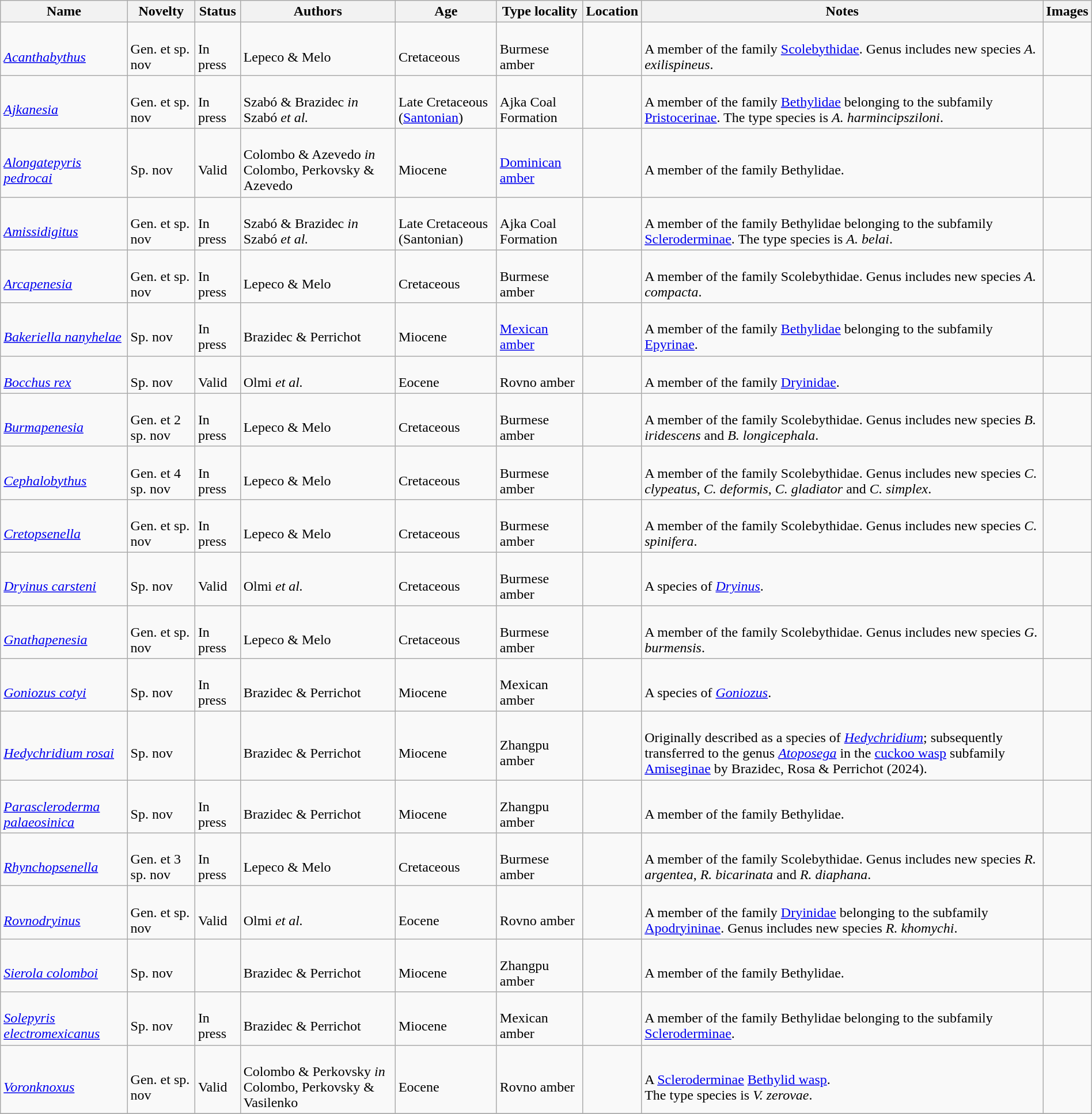<table class="wikitable sortable" align="center" width="100%">
<tr>
<th>Name</th>
<th>Novelty</th>
<th>Status</th>
<th>Authors</th>
<th>Age</th>
<th>Type locality</th>
<th>Location</th>
<th>Notes</th>
<th>Images</th>
</tr>
<tr>
<td><br><em><a href='#'>Acanthabythus</a></em></td>
<td><br>Gen. et sp. nov</td>
<td><br>In press</td>
<td><br>Lepeco & Melo</td>
<td><br>Cretaceous</td>
<td><br>Burmese amber</td>
<td><br></td>
<td><br>A member of the family <a href='#'>Scolebythidae</a>. Genus includes new species <em>A. exilispineus</em>.</td>
<td></td>
</tr>
<tr>
<td><br><em><a href='#'>Ajkanesia</a></em></td>
<td><br>Gen. et sp. nov</td>
<td><br>In press</td>
<td><br>Szabó & Brazidec <em>in</em> Szabó <em>et al.</em></td>
<td><br>Late Cretaceous (<a href='#'>Santonian</a>)</td>
<td><br>Ajka Coal Formation</td>
<td><br></td>
<td><br>A member of the family <a href='#'>Bethylidae</a> belonging to the subfamily <a href='#'>Pristocerinae</a>. The type species is <em>A. harmincipsziloni</em>.</td>
<td></td>
</tr>
<tr>
<td><br><em><a href='#'>Alongatepyris pedrocai</a></em></td>
<td><br>Sp. nov</td>
<td><br>Valid</td>
<td><br>Colombo & Azevedo <em>in</em> Colombo, Perkovsky & Azevedo</td>
<td><br>Miocene</td>
<td><br><a href='#'>Dominican amber</a></td>
<td><br></td>
<td><br>A member of the family Bethylidae.</td>
<td></td>
</tr>
<tr>
<td><br><em><a href='#'>Amissidigitus</a></em></td>
<td><br>Gen. et sp. nov</td>
<td><br>In press</td>
<td><br>Szabó & Brazidec <em>in</em> Szabó <em>et al.</em></td>
<td><br>Late Cretaceous (Santonian)</td>
<td><br>Ajka Coal Formation</td>
<td><br></td>
<td><br>A member of the family Bethylidae belonging to the subfamily <a href='#'>Scleroderminae</a>. The type species is <em>A. belai</em>.</td>
<td></td>
</tr>
<tr>
<td><br><em><a href='#'>Arcapenesia</a></em></td>
<td><br>Gen. et sp. nov</td>
<td><br>In press</td>
<td><br>Lepeco & Melo</td>
<td><br>Cretaceous</td>
<td><br>Burmese amber</td>
<td><br></td>
<td><br>A member of the family Scolebythidae. Genus includes new species <em>A. compacta</em>.</td>
<td></td>
</tr>
<tr>
<td><br><em><a href='#'>Bakeriella nanyhelae</a></em></td>
<td><br>Sp. nov</td>
<td><br>In press</td>
<td><br>Brazidec & Perrichot</td>
<td><br>Miocene</td>
<td><br><a href='#'>Mexican amber</a></td>
<td><br></td>
<td><br>A member of the family <a href='#'>Bethylidae</a> belonging to the subfamily <a href='#'>Epyrinae</a>.</td>
<td></td>
</tr>
<tr>
<td><br><em><a href='#'>Bocchus rex</a></em></td>
<td><br>Sp. nov</td>
<td><br>Valid</td>
<td><br>Olmi <em>et al.</em></td>
<td><br>Eocene</td>
<td><br>Rovno amber</td>
<td><br></td>
<td><br>A member of the family <a href='#'>Dryinidae</a>.</td>
<td></td>
</tr>
<tr>
<td><br><em><a href='#'>Burmapenesia</a></em></td>
<td><br>Gen. et 2 sp. nov</td>
<td><br>In press</td>
<td><br>Lepeco & Melo</td>
<td><br>Cretaceous</td>
<td><br>Burmese amber</td>
<td><br></td>
<td><br>A member of the family Scolebythidae. Genus includes new species <em>B. iridescens</em> and <em>B. longicephala</em>.</td>
<td></td>
</tr>
<tr>
<td><br><em><a href='#'>Cephalobythus</a></em></td>
<td><br>Gen. et 4 sp. nov</td>
<td><br>In press</td>
<td><br>Lepeco & Melo</td>
<td><br>Cretaceous</td>
<td><br>Burmese amber</td>
<td><br></td>
<td><br>A member of the family Scolebythidae. Genus includes new species <em>C. clypeatus</em>, <em>C. deformis</em>, <em>C. gladiator</em> and <em>C. simplex</em>.</td>
<td></td>
</tr>
<tr>
<td><br><em><a href='#'>Cretopsenella</a></em></td>
<td><br>Gen. et sp. nov</td>
<td><br>In press</td>
<td><br>Lepeco & Melo</td>
<td><br>Cretaceous</td>
<td><br>Burmese amber</td>
<td><br></td>
<td><br>A member of the family Scolebythidae. Genus includes new species <em>C. spinifera</em>.</td>
<td></td>
</tr>
<tr>
<td><br><em><a href='#'>Dryinus carsteni</a></em></td>
<td><br>Sp. nov</td>
<td><br>Valid</td>
<td><br>Olmi <em>et al.</em></td>
<td><br>Cretaceous</td>
<td><br>Burmese amber</td>
<td><br></td>
<td><br>A species of <em><a href='#'>Dryinus</a></em>.</td>
<td></td>
</tr>
<tr>
<td><br><em><a href='#'>Gnathapenesia</a></em></td>
<td><br>Gen. et sp. nov</td>
<td><br>In press</td>
<td><br>Lepeco & Melo</td>
<td><br>Cretaceous</td>
<td><br>Burmese amber</td>
<td><br></td>
<td><br>A member of the family Scolebythidae. Genus includes new species <em>G. burmensis</em>.</td>
<td></td>
</tr>
<tr>
<td><br><em><a href='#'>Goniozus cotyi</a></em></td>
<td><br>Sp. nov</td>
<td><br>In press</td>
<td><br>Brazidec & Perrichot</td>
<td><br>Miocene</td>
<td><br>Mexican amber</td>
<td><br></td>
<td><br>A species of <em><a href='#'>Goniozus</a></em>.</td>
<td></td>
</tr>
<tr>
<td><br><em><a href='#'>Hedychridium rosai</a></em></td>
<td><br>Sp. nov</td>
<td></td>
<td><br>Brazidec & Perrichot</td>
<td><br>Miocene</td>
<td><br>Zhangpu amber</td>
<td><br></td>
<td><br>Originally described as a species of <em><a href='#'>Hedychridium</a></em>; subsequently transferred to the genus <em><a href='#'>Atoposega</a></em> in the <a href='#'>cuckoo wasp</a> subfamily <a href='#'>Amiseginae</a> by Brazidec, Rosa & Perrichot (2024).</td>
<td></td>
</tr>
<tr>
<td><br><em><a href='#'>Parascleroderma palaeosinica</a></em></td>
<td><br>Sp. nov</td>
<td><br>In press</td>
<td><br>Brazidec & Perrichot</td>
<td><br>Miocene</td>
<td><br>Zhangpu amber</td>
<td><br></td>
<td><br>A member of the family Bethylidae.</td>
<td></td>
</tr>
<tr>
<td><br><em><a href='#'>Rhynchopsenella</a></em></td>
<td><br>Gen. et 3 sp. nov</td>
<td><br>In press</td>
<td><br>Lepeco & Melo</td>
<td><br>Cretaceous</td>
<td><br>Burmese amber</td>
<td><br></td>
<td><br>A member of the family Scolebythidae. Genus includes new species <em>R. argentea</em>, <em>R. bicarinata</em> and <em>R. diaphana</em>.</td>
<td></td>
</tr>
<tr>
<td><br><em><a href='#'>Rovnodryinus</a></em></td>
<td><br>Gen. et sp. nov</td>
<td><br>Valid</td>
<td><br>Olmi <em>et al.</em></td>
<td><br>Eocene</td>
<td><br>Rovno amber</td>
<td><br></td>
<td><br>A member of the family <a href='#'>Dryinidae</a> belonging to the subfamily <a href='#'>Apodryininae</a>. Genus includes new species <em>R. khomychi</em>.</td>
<td></td>
</tr>
<tr>
<td><br><em><a href='#'>Sierola colomboi</a></em></td>
<td><br>Sp. nov</td>
<td></td>
<td><br>Brazidec & Perrichot</td>
<td><br>Miocene</td>
<td><br>Zhangpu amber</td>
<td><br></td>
<td><br>A member of the family Bethylidae.</td>
<td></td>
</tr>
<tr>
<td><br><em><a href='#'>Solepyris electromexicanus</a></em></td>
<td><br>Sp. nov</td>
<td><br>In press</td>
<td><br>Brazidec & Perrichot</td>
<td><br>Miocene</td>
<td><br>Mexican amber</td>
<td><br></td>
<td><br>A member of the family Bethylidae belonging to the subfamily <a href='#'>Scleroderminae</a>.</td>
<td></td>
</tr>
<tr>
<td><br><em><a href='#'>Voronknoxus</a></em></td>
<td><br>Gen. et sp. nov</td>
<td><br>Valid</td>
<td><br>Colombo & Perkovsky <em>in</em> Colombo, Perkovsky & Vasilenko</td>
<td><br>Eocene</td>
<td><br>Rovno amber</td>
<td><br></td>
<td><br>A <a href='#'>Scleroderminae</a> <a href='#'>Bethylid wasp</a>.<br> The type species is <em>V. zerovae</em>.</td>
<td></td>
</tr>
<tr>
</tr>
</table>
